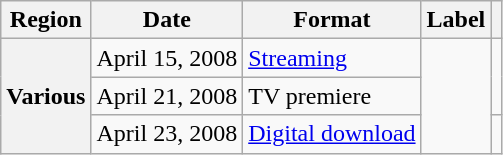<table class="wikitable plainrowheaders">
<tr>
<th>Region</th>
<th>Date</th>
<th>Format</th>
<th>Label</th>
<th></th>
</tr>
<tr>
<th scope="row" rowspan="3">Various</th>
<td>April 15, 2008</td>
<td><a href='#'>Streaming</a></td>
<td rowspan="3"></td>
<td rowspan="2"></td>
</tr>
<tr>
<td>April 21, 2008</td>
<td>TV premiere</td>
</tr>
<tr>
<td>April 23, 2008</td>
<td><a href='#'>Digital download</a></td>
<td></td>
</tr>
</table>
